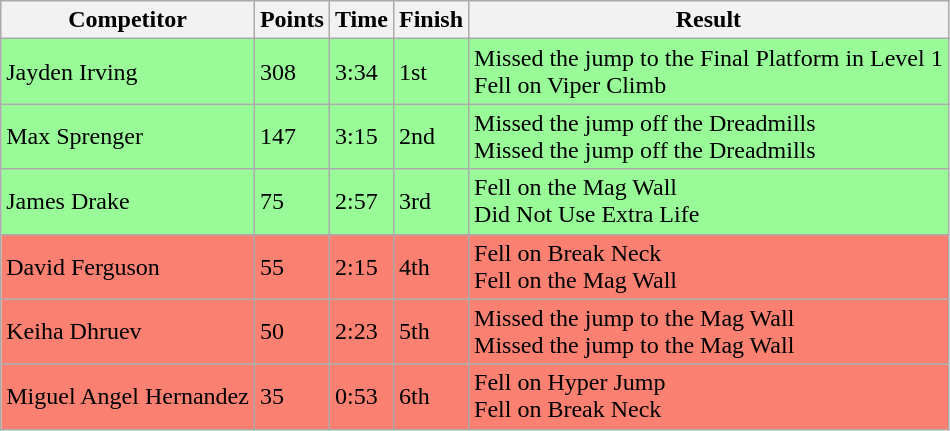<table class="wikitable sortable">
<tr>
<th>Competitor</th>
<th>Points</th>
<th>Time</th>
<th>Finish</th>
<th>Result</th>
</tr>
<tr style="background-color:#98fb98">
<td> Jayden Irving</td>
<td>308</td>
<td>3:34</td>
<td>1st</td>
<td>Missed the jump to the Final Platform in Level 1<br>Fell on Viper Climb</td>
</tr>
<tr style="background-color:#98fb98">
<td> Max Sprenger</td>
<td>147</td>
<td>3:15</td>
<td>2nd</td>
<td>Missed the jump off the Dreadmills<br>Missed the jump off the Dreadmills</td>
</tr>
<tr style="background-color:#98fb98">
<td> James Drake</td>
<td>75</td>
<td>2:57</td>
<td>3rd</td>
<td>Fell on the Mag Wall<br>Did Not Use Extra Life</td>
</tr>
<tr style="background-color:#fa8072">
<td> David Ferguson</td>
<td>55</td>
<td>2:15</td>
<td>4th</td>
<td>Fell on Break Neck<br>Fell on the Mag Wall</td>
</tr>
<tr style="background-color:#fa8072">
<td> Keiha Dhruev</td>
<td>50</td>
<td>2:23</td>
<td>5th</td>
<td>Missed the jump to the Mag Wall<br>Missed the jump to the Mag Wall</td>
</tr>
<tr style="background-color:#fa8072">
<td> Miguel Angel Hernandez</td>
<td>35</td>
<td>0:53</td>
<td>6th</td>
<td>Fell on Hyper Jump<br>Fell on Break Neck</td>
</tr>
</table>
